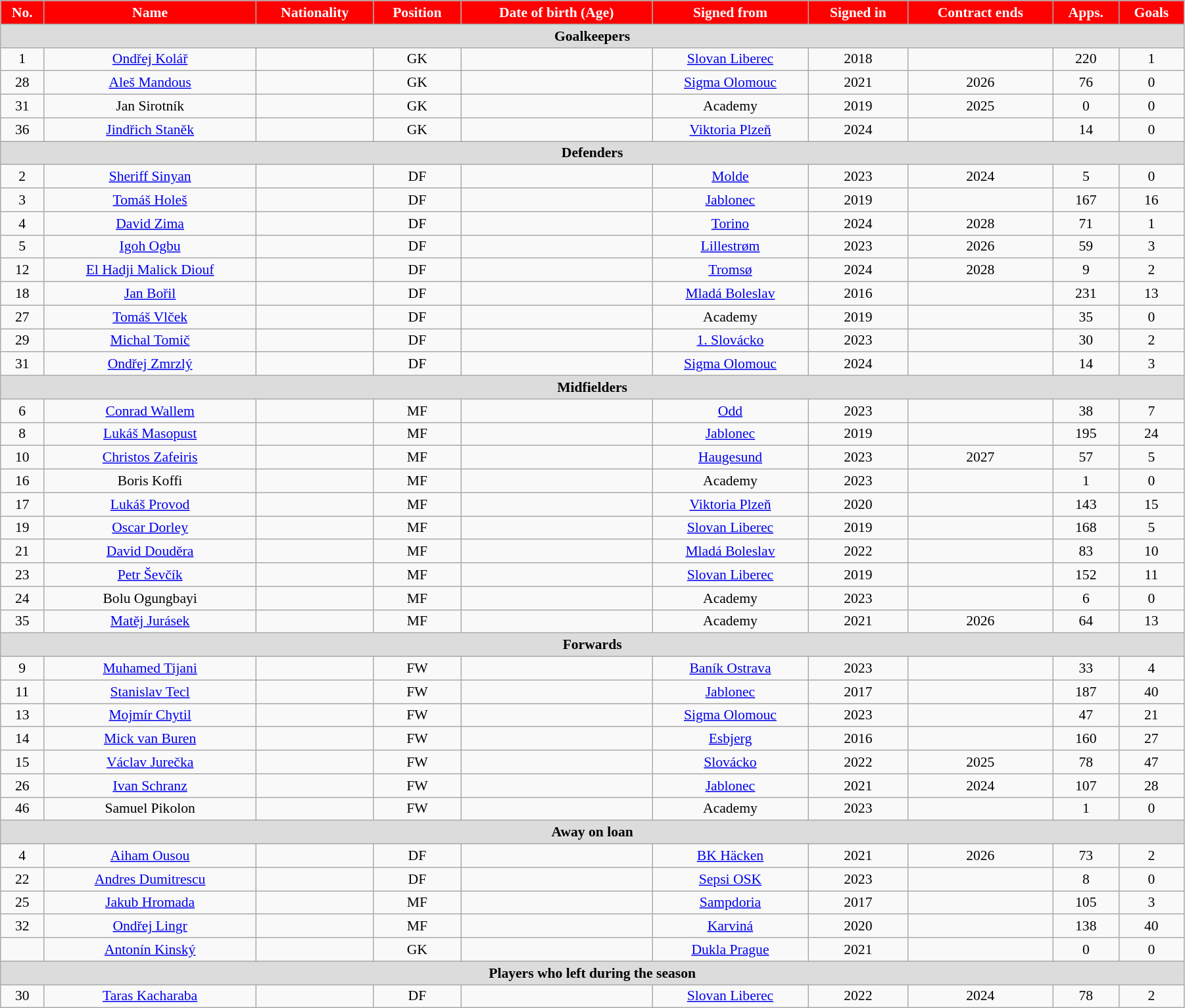<table class="wikitable"  style="text-align:center; font-size:90%; width:95%;">
<tr>
<th style="background:#FF0000; color:white; text-align:center;">No.</th>
<th style="background:#FF0000; color:white; text-align:center;">Name</th>
<th style="background:#FF0000; color:white; text-align:center;">Nationality</th>
<th style="background:#FF0000; color:white; text-align:center;">Position</th>
<th style="background:#FF0000; color:white; text-align:center;">Date of birth (Age)</th>
<th style="background:#FF0000; color:white; text-align:center;">Signed from</th>
<th style="background:#FF0000; color:white; text-align:center;">Signed in</th>
<th style="background:#FF0000; color:white; text-align:center;">Contract ends</th>
<th style="background:#FF0000; color:white; text-align:center;">Apps.</th>
<th style="background:#FF0000; color:white; text-align:center;">Goals</th>
</tr>
<tr>
<th colspan="11"  style="background:#dcdcdc; text-align:center;">Goalkeepers</th>
</tr>
<tr>
<td>1</td>
<td><a href='#'>Ondřej Kolář</a></td>
<td></td>
<td>GK</td>
<td></td>
<td><a href='#'>Slovan Liberec</a></td>
<td>2018</td>
<td></td>
<td>220</td>
<td>1</td>
</tr>
<tr>
<td>28</td>
<td><a href='#'>Aleš Mandous</a></td>
<td></td>
<td>GK</td>
<td></td>
<td><a href='#'>Sigma Olomouc</a></td>
<td>2021</td>
<td>2026</td>
<td>76</td>
<td>0</td>
</tr>
<tr>
<td>31</td>
<td>Jan Sirotník</td>
<td></td>
<td>GK</td>
<td></td>
<td>Academy</td>
<td>2019</td>
<td>2025</td>
<td>0</td>
<td>0</td>
</tr>
<tr>
<td>36</td>
<td><a href='#'>Jindřich Staněk</a></td>
<td></td>
<td>GK</td>
<td></td>
<td><a href='#'>Viktoria Plzeň</a></td>
<td>2024</td>
<td></td>
<td>14</td>
<td>0</td>
</tr>
<tr>
<th colspan="11"  style="background:#dcdcdc; text-align:center;">Defenders</th>
</tr>
<tr>
<td>2</td>
<td><a href='#'>Sheriff Sinyan</a></td>
<td></td>
<td>DF</td>
<td></td>
<td><a href='#'>Molde</a></td>
<td>2023</td>
<td>2024</td>
<td>5</td>
<td>0</td>
</tr>
<tr>
<td>3</td>
<td><a href='#'>Tomáš Holeš</a></td>
<td></td>
<td>DF</td>
<td></td>
<td><a href='#'>Jablonec</a></td>
<td>2019</td>
<td></td>
<td>167</td>
<td>16</td>
</tr>
<tr>
<td>4</td>
<td><a href='#'>David Zima</a></td>
<td></td>
<td>DF</td>
<td></td>
<td><a href='#'>Torino</a></td>
<td>2024</td>
<td>2028</td>
<td>71</td>
<td>1</td>
</tr>
<tr>
<td>5</td>
<td><a href='#'>Igoh Ogbu</a></td>
<td></td>
<td>DF</td>
<td></td>
<td><a href='#'>Lillestrøm</a></td>
<td>2023</td>
<td>2026</td>
<td>59</td>
<td>3</td>
</tr>
<tr>
<td>12</td>
<td><a href='#'>El Hadji Malick Diouf</a></td>
<td></td>
<td>DF</td>
<td></td>
<td><a href='#'>Tromsø</a></td>
<td>2024</td>
<td>2028</td>
<td>9</td>
<td>2</td>
</tr>
<tr>
<td>18</td>
<td><a href='#'>Jan Bořil</a></td>
<td></td>
<td>DF</td>
<td></td>
<td><a href='#'>Mladá Boleslav</a></td>
<td>2016</td>
<td></td>
<td>231</td>
<td>13</td>
</tr>
<tr>
<td>27</td>
<td><a href='#'>Tomáš Vlček</a></td>
<td></td>
<td>DF</td>
<td></td>
<td>Academy</td>
<td>2019</td>
<td></td>
<td>35</td>
<td>0</td>
</tr>
<tr>
<td>29</td>
<td><a href='#'>Michal Tomič</a></td>
<td></td>
<td>DF</td>
<td></td>
<td><a href='#'>1. Slovácko</a></td>
<td>2023</td>
<td></td>
<td>30</td>
<td>2</td>
</tr>
<tr>
<td>31</td>
<td><a href='#'>Ondřej Zmrzlý</a></td>
<td></td>
<td>DF</td>
<td></td>
<td><a href='#'>Sigma Olomouc</a></td>
<td>2024</td>
<td></td>
<td>14</td>
<td>3</td>
</tr>
<tr>
<th colspan="11"  style="background:#dcdcdc; text-align:center;">Midfielders</th>
</tr>
<tr>
<td>6</td>
<td><a href='#'>Conrad Wallem</a></td>
<td></td>
<td>MF</td>
<td></td>
<td><a href='#'>Odd</a></td>
<td>2023</td>
<td></td>
<td>38</td>
<td>7</td>
</tr>
<tr>
<td>8</td>
<td><a href='#'>Lukáš Masopust</a></td>
<td></td>
<td>MF</td>
<td></td>
<td><a href='#'>Jablonec</a></td>
<td>2019</td>
<td></td>
<td>195</td>
<td>24</td>
</tr>
<tr>
<td>10</td>
<td><a href='#'>Christos Zafeiris</a></td>
<td></td>
<td>MF</td>
<td></td>
<td><a href='#'>Haugesund</a></td>
<td>2023</td>
<td>2027</td>
<td>57</td>
<td>5</td>
</tr>
<tr>
<td>16</td>
<td>Boris Koffi</td>
<td></td>
<td>MF</td>
<td></td>
<td>Academy</td>
<td>2023</td>
<td></td>
<td>1</td>
<td>0</td>
</tr>
<tr>
<td>17</td>
<td><a href='#'>Lukáš Provod</a></td>
<td></td>
<td>MF</td>
<td></td>
<td><a href='#'>Viktoria Plzeň</a></td>
<td>2020</td>
<td></td>
<td>143</td>
<td>15</td>
</tr>
<tr>
<td>19</td>
<td><a href='#'>Oscar Dorley</a></td>
<td></td>
<td>MF</td>
<td></td>
<td><a href='#'>Slovan Liberec</a></td>
<td>2019</td>
<td></td>
<td>168</td>
<td>5</td>
</tr>
<tr>
<td>21</td>
<td><a href='#'>David Douděra</a></td>
<td></td>
<td>MF</td>
<td></td>
<td><a href='#'>Mladá Boleslav</a></td>
<td>2022</td>
<td></td>
<td>83</td>
<td>10</td>
</tr>
<tr>
<td>23</td>
<td><a href='#'>Petr Ševčík</a></td>
<td></td>
<td>MF</td>
<td></td>
<td><a href='#'>Slovan Liberec</a></td>
<td>2019</td>
<td></td>
<td>152</td>
<td>11</td>
</tr>
<tr>
<td>24</td>
<td>Bolu Ogungbayi</td>
<td></td>
<td>MF</td>
<td></td>
<td>Academy</td>
<td>2023</td>
<td></td>
<td>6</td>
<td>0</td>
</tr>
<tr>
<td>35</td>
<td><a href='#'>Matěj Jurásek</a></td>
<td></td>
<td>MF</td>
<td></td>
<td>Academy</td>
<td>2021</td>
<td>2026</td>
<td>64</td>
<td>13</td>
</tr>
<tr>
<th colspan="11"  style="background:#dcdcdc; text-align:center;">Forwards</th>
</tr>
<tr>
<td>9</td>
<td><a href='#'>Muhamed Tijani</a></td>
<td></td>
<td>FW</td>
<td></td>
<td><a href='#'>Baník Ostrava</a></td>
<td>2023</td>
<td></td>
<td>33</td>
<td>4</td>
</tr>
<tr>
<td>11</td>
<td><a href='#'>Stanislav Tecl</a></td>
<td></td>
<td>FW</td>
<td></td>
<td><a href='#'>Jablonec</a></td>
<td>2017</td>
<td></td>
<td>187</td>
<td>40</td>
</tr>
<tr>
<td>13</td>
<td><a href='#'>Mojmír Chytil</a></td>
<td></td>
<td>FW</td>
<td></td>
<td><a href='#'>Sigma Olomouc</a></td>
<td>2023</td>
<td></td>
<td>47</td>
<td>21</td>
</tr>
<tr>
<td>14</td>
<td><a href='#'>Mick van Buren</a></td>
<td></td>
<td>FW</td>
<td></td>
<td><a href='#'>Esbjerg</a></td>
<td>2016</td>
<td></td>
<td>160</td>
<td>27</td>
</tr>
<tr>
<td>15</td>
<td><a href='#'>Václav Jurečka</a></td>
<td></td>
<td>FW</td>
<td></td>
<td><a href='#'>Slovácko</a></td>
<td>2022</td>
<td>2025</td>
<td>78</td>
<td>47</td>
</tr>
<tr>
<td>26</td>
<td><a href='#'>Ivan Schranz</a></td>
<td></td>
<td>FW</td>
<td></td>
<td><a href='#'>Jablonec</a></td>
<td>2021</td>
<td>2024</td>
<td>107</td>
<td>28</td>
</tr>
<tr>
<td>46</td>
<td>Samuel Pikolon</td>
<td></td>
<td>FW</td>
<td></td>
<td>Academy</td>
<td>2023</td>
<td></td>
<td>1</td>
<td>0</td>
</tr>
<tr>
<th colspan="11"  style="background:#dcdcdc; text-align:center;">Away on loan</th>
</tr>
<tr>
<td>4</td>
<td><a href='#'>Aiham Ousou</a></td>
<td></td>
<td>DF</td>
<td></td>
<td><a href='#'>BK Häcken</a></td>
<td>2021</td>
<td>2026</td>
<td>73</td>
<td>2</td>
</tr>
<tr>
<td>22</td>
<td><a href='#'>Andres Dumitrescu</a></td>
<td></td>
<td>DF</td>
<td></td>
<td><a href='#'>Sepsi OSK</a></td>
<td>2023</td>
<td></td>
<td>8</td>
<td>0</td>
</tr>
<tr>
<td>25</td>
<td><a href='#'>Jakub Hromada</a></td>
<td></td>
<td>MF</td>
<td></td>
<td><a href='#'>Sampdoria</a></td>
<td>2017</td>
<td></td>
<td>105</td>
<td>3</td>
</tr>
<tr>
<td>32</td>
<td><a href='#'>Ondřej Lingr</a></td>
<td></td>
<td>MF</td>
<td></td>
<td><a href='#'>Karviná</a></td>
<td>2020</td>
<td></td>
<td>138</td>
<td>40</td>
</tr>
<tr>
<td></td>
<td><a href='#'>Antonín Kinský</a></td>
<td></td>
<td>GK</td>
<td></td>
<td><a href='#'>Dukla Prague</a></td>
<td>2021</td>
<td></td>
<td>0</td>
<td>0</td>
</tr>
<tr>
<th colspan="11"  style="background:#dcdcdc; text-align:center;">Players who left during the season</th>
</tr>
<tr>
<td>30</td>
<td><a href='#'>Taras Kacharaba</a></td>
<td></td>
<td>DF</td>
<td></td>
<td><a href='#'>Slovan Liberec</a></td>
<td>2022</td>
<td>2024</td>
<td>78</td>
<td>2</td>
</tr>
</table>
